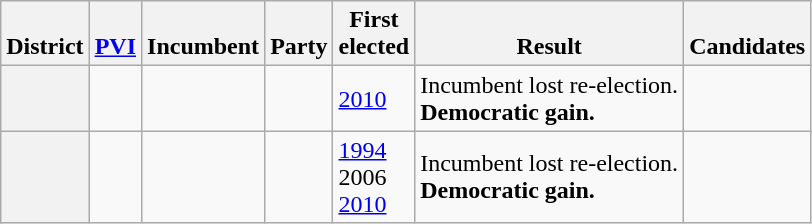<table class="wikitable sortable">
<tr valign=bottom>
<th>District</th>
<th><a href='#'>PVI</a></th>
<th>Incumbent</th>
<th>Party</th>
<th>First<br>elected</th>
<th>Result</th>
<th>Candidates</th>
</tr>
<tr>
<th></th>
<td></td>
<td></td>
<td></td>
<td><a href='#'>2010</a></td>
<td>Incumbent lost re-election.<br><strong>Democratic gain.</strong></td>
<td nowrap></td>
</tr>
<tr>
<th></th>
<td></td>
<td></td>
<td></td>
<td><a href='#'>1994</a><br>2006 <br><a href='#'>2010</a></td>
<td>Incumbent lost re-election.<br><strong>Democratic gain.</strong></td>
<td nowrap></td>
</tr>
</table>
